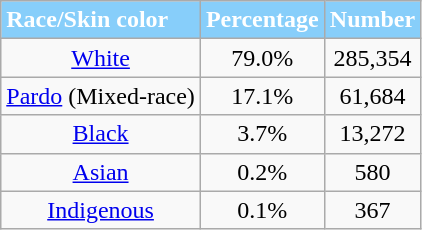<table class="wikitable">
<tr style="background:#87CEFA; color:white">
<td><strong>Race/Skin color </strong></td>
<td><strong>Percentage</strong></td>
<td><strong>Number</strong></td>
</tr>
<tr align="center">
<td><a href='#'>White</a></td>
<td>79.0%</td>
<td>285,354</td>
</tr>
<tr align="center">
<td><a href='#'>Pardo</a> (Mixed-race)</td>
<td>17.1%</td>
<td>61,684</td>
</tr>
<tr align="center">
<td><a href='#'>Black</a></td>
<td>3.7%</td>
<td>13,272</td>
</tr>
<tr align="center">
<td><a href='#'>Asian</a></td>
<td>0.2%</td>
<td>580</td>
</tr>
<tr align="center">
<td><a href='#'>Indigenous</a></td>
<td>0.1%</td>
<td>367</td>
</tr>
</table>
